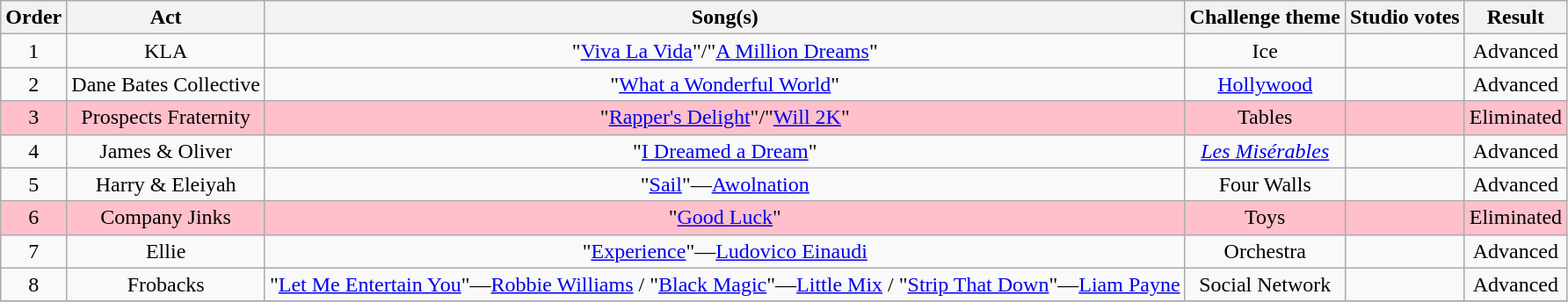<table class="wikitable sortable collapsed" style="text-align:center; background:#cc">
<tr>
<th>Order</th>
<th>Act</th>
<th>Song(s)</th>
<th>Challenge theme</th>
<th>Studio votes</th>
<th>Result</th>
</tr>
<tr>
<td>1</td>
<td>KLA</td>
<td>"<a href='#'>Viva La Vida</a>"/"<a href='#'>A Million Dreams</a>"</td>
<td>Ice</td>
<td></td>
<td>Advanced</td>
</tr>
<tr>
<td>2</td>
<td>Dane Bates Collective</td>
<td>"<a href='#'>What a Wonderful World</a>"</td>
<td><a href='#'>Hollywood</a></td>
<td></td>
<td>Advanced</td>
</tr>
<tr style="background:pink;">
<td>3</td>
<td>Prospects Fraternity</td>
<td>"<a href='#'>Rapper's Delight</a>"/"<a href='#'>Will 2K</a>"</td>
<td>Tables</td>
<td></td>
<td>Eliminated</td>
</tr>
<tr>
<td>4</td>
<td>James & Oliver</td>
<td>"<a href='#'>I Dreamed a Dream</a>"</td>
<td><em><a href='#'>Les Misérables</a></em></td>
<td></td>
<td>Advanced</td>
</tr>
<tr>
<td>5</td>
<td>Harry & Eleiyah</td>
<td>"<a href='#'>Sail</a>"—<a href='#'>Awolnation</a></td>
<td>Four Walls</td>
<td></td>
<td>Advanced</td>
</tr>
<tr style="background:pink;">
<td>6</td>
<td>Company Jinks</td>
<td>"<a href='#'>Good Luck</a>"</td>
<td>Toys</td>
<td></td>
<td>Eliminated</td>
</tr>
<tr>
<td>7</td>
<td>Ellie</td>
<td>"<a href='#'>Experience</a>"—<a href='#'>Ludovico Einaudi</a></td>
<td>Orchestra</td>
<td></td>
<td>Advanced</td>
</tr>
<tr>
<td>8</td>
<td>Frobacks</td>
<td>"<a href='#'>Let Me Entertain You</a>"—<a href='#'>Robbie Williams</a> / "<a href='#'>Black Magic</a>"—<a href='#'>Little Mix</a> / "<a href='#'>Strip That Down</a>"—<a href='#'>Liam Payne</a></td>
<td>Social Network</td>
<td></td>
<td>Advanced</td>
</tr>
<tr>
</tr>
</table>
